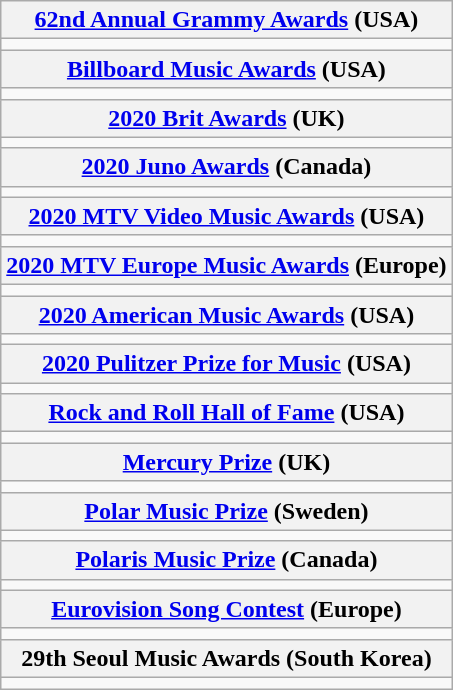<table class="wikitable">
<tr>
<th><a href='#'>62nd Annual Grammy Awards</a> (USA)</th>
</tr>
<tr>
<td></td>
</tr>
<tr>
<th><a href='#'>Billboard Music Awards</a> (USA)</th>
</tr>
<tr>
<td></td>
</tr>
<tr>
<th><a href='#'>2020 Brit Awards</a> (UK)</th>
</tr>
<tr>
<td></td>
</tr>
<tr>
<th><a href='#'>2020 Juno Awards</a> (Canada)</th>
</tr>
<tr>
<td></td>
</tr>
<tr>
<th><a href='#'>2020 MTV Video Music Awards</a> (USA)</th>
</tr>
<tr>
<td></td>
</tr>
<tr>
<th><a href='#'>2020 MTV Europe Music Awards</a> (Europe)</th>
</tr>
<tr>
<td></td>
</tr>
<tr>
<th><a href='#'>2020 American Music Awards</a> (USA)</th>
</tr>
<tr>
<td></td>
</tr>
<tr>
<th><a href='#'>2020 Pulitzer Prize for Music</a> (USA)</th>
</tr>
<tr>
<td></td>
</tr>
<tr>
<th><a href='#'>Rock and Roll Hall of Fame</a> (USA)</th>
</tr>
<tr>
<td></td>
</tr>
<tr>
<th><a href='#'>Mercury Prize</a> (UK)</th>
</tr>
<tr>
<td></td>
</tr>
<tr>
<th><a href='#'>Polar Music Prize</a> (Sweden)</th>
</tr>
<tr>
<td></td>
</tr>
<tr>
<th><a href='#'>Polaris Music Prize</a> (Canada)</th>
</tr>
<tr>
<td></td>
</tr>
<tr>
<th><a href='#'>Eurovision Song Contest</a> (Europe)</th>
</tr>
<tr>
<td></td>
</tr>
<tr>
<th>29th Seoul Music Awards (South Korea)</th>
</tr>
<tr>
<td></td>
</tr>
</table>
